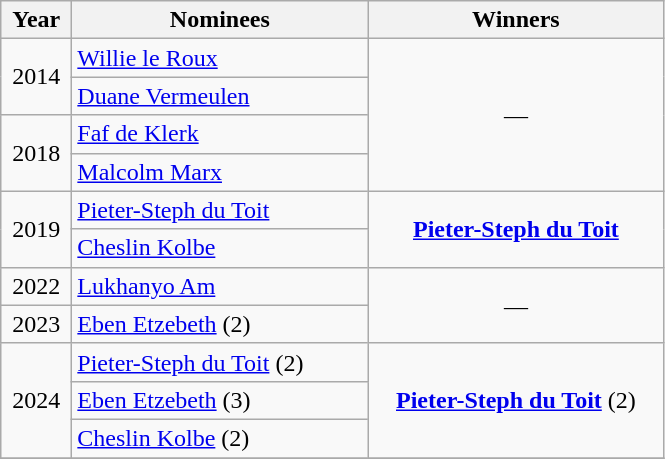<table class="wikitable">
<tr>
<th width=40>Year</th>
<th width=190>Nominees</th>
<th width=190>Winners</th>
</tr>
<tr>
<td align=center rowspan=2>2014</td>
<td><a href='#'>Willie le Roux</a></td>
<td align=center rowspan=4>—</td>
</tr>
<tr>
<td><a href='#'>Duane Vermeulen</a></td>
</tr>
<tr>
<td align=center rowspan=2>2018</td>
<td><a href='#'>Faf de Klerk</a></td>
</tr>
<tr>
<td><a href='#'>Malcolm Marx</a></td>
</tr>
<tr>
<td align=center rowspan=2>2019</td>
<td><a href='#'>Pieter-Steph du Toit</a></td>
<td align=center rowspan=2><strong><a href='#'>Pieter-Steph du Toit</a></strong></td>
</tr>
<tr>
<td><a href='#'>Cheslin Kolbe</a></td>
</tr>
<tr>
<td align=center>2022</td>
<td><a href='#'>Lukhanyo Am</a></td>
<td align=center rowspan=2>—</td>
</tr>
<tr>
<td align=center>2023</td>
<td><a href='#'>Eben Etzebeth</a> (2)</td>
</tr>
<tr>
<td align=center rowspan=3>2024</td>
<td><a href='#'>Pieter-Steph du Toit</a> (2)</td>
<td align=center rowspan=3><strong><a href='#'>Pieter-Steph du Toit</a></strong> (2)</td>
</tr>
<tr>
<td><a href='#'>Eben Etzebeth</a> (3)</td>
</tr>
<tr>
<td><a href='#'>Cheslin Kolbe</a> (2)</td>
</tr>
<tr>
</tr>
</table>
